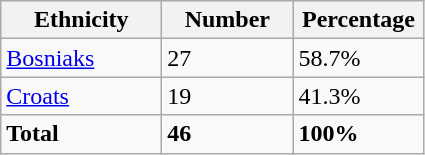<table class="wikitable">
<tr>
<th width="100px">Ethnicity</th>
<th width="80px">Number</th>
<th width="80px">Percentage</th>
</tr>
<tr>
<td><a href='#'>Bosniaks</a></td>
<td>27</td>
<td>58.7%</td>
</tr>
<tr>
<td><a href='#'>Croats</a></td>
<td>19</td>
<td>41.3%</td>
</tr>
<tr>
<td><strong>Total</strong></td>
<td><strong>46</strong></td>
<td><strong>100%</strong></td>
</tr>
</table>
